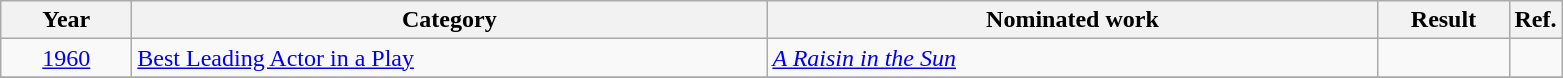<table class=wikitable>
<tr>
<th scope="col" style="width:5em;">Year</th>
<th scope="col" style="width:26em;">Category</th>
<th scope="col" style="width:25em;">Nominated work</th>
<th scope="col" style="width:5em;">Result</th>
<th>Ref.</th>
</tr>
<tr>
<td style="text-align:center;"><a href='#'>1960</a></td>
<td><a href='#'>Best Leading Actor in a Play</a></td>
<td><em><a href='#'>A Raisin in the Sun</a></em></td>
<td></td>
<td></td>
</tr>
<tr>
</tr>
</table>
